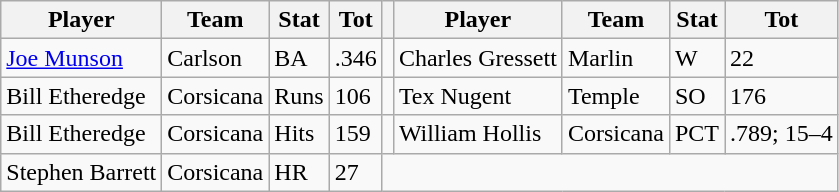<table class="wikitable">
<tr>
<th>Player</th>
<th>Team</th>
<th>Stat</th>
<th>Tot</th>
<th></th>
<th>Player</th>
<th>Team</th>
<th>Stat</th>
<th>Tot</th>
</tr>
<tr>
<td><a href='#'>Joe Munson</a></td>
<td>Carlson</td>
<td>BA</td>
<td>.346</td>
<td></td>
<td>Charles Gressett</td>
<td>Marlin</td>
<td>W</td>
<td>22</td>
</tr>
<tr>
<td>Bill Etheredge</td>
<td>Corsicana</td>
<td>Runs</td>
<td>106</td>
<td></td>
<td>Tex Nugent</td>
<td>Temple</td>
<td>SO</td>
<td>176</td>
</tr>
<tr>
<td>Bill Etheredge</td>
<td>Corsicana</td>
<td>Hits</td>
<td>159</td>
<td></td>
<td>William Hollis</td>
<td>Corsicana</td>
<td>PCT</td>
<td>.789; 15–4</td>
</tr>
<tr>
<td>Stephen Barrett</td>
<td>Corsicana</td>
<td>HR</td>
<td>27</td>
</tr>
</table>
